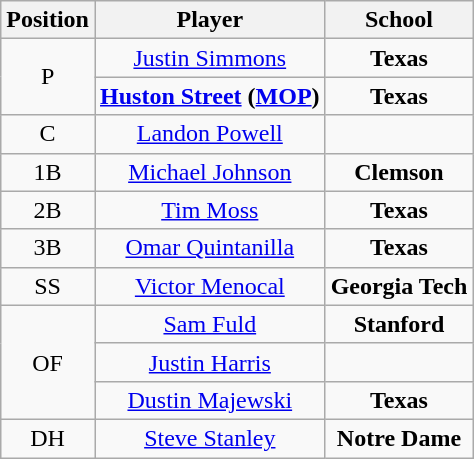<table class="wikitable" style=text-align:center>
<tr>
<th>Position</th>
<th>Player</th>
<th>School</th>
</tr>
<tr>
<td rowspan=2>P</td>
<td><a href='#'>Justin Simmons</a></td>
<td style=><strong>Texas</strong></td>
</tr>
<tr>
<td><strong><a href='#'>Huston Street</a> (<a href='#'>MOP</a>)</strong></td>
<td style=><strong>Texas</strong></td>
</tr>
<tr>
<td>C</td>
<td><a href='#'>Landon Powell</a></td>
<td style=></td>
</tr>
<tr>
<td>1B</td>
<td><a href='#'>Michael Johnson</a></td>
<td style=><strong>Clemson</strong></td>
</tr>
<tr>
<td>2B</td>
<td><a href='#'>Tim Moss</a></td>
<td style=><strong>Texas</strong></td>
</tr>
<tr>
<td>3B</td>
<td><a href='#'>Omar Quintanilla</a></td>
<td style=><strong>Texas</strong></td>
</tr>
<tr>
<td>SS</td>
<td><a href='#'>Victor Menocal</a></td>
<td style=><strong>Georgia Tech</strong></td>
</tr>
<tr>
<td rowspan=3>OF</td>
<td><a href='#'>Sam Fuld</a></td>
<td style=><strong>Stanford</strong></td>
</tr>
<tr>
<td><a href='#'>Justin Harris</a></td>
<td style=></td>
</tr>
<tr>
<td><a href='#'>Dustin Majewski</a></td>
<td style=><strong>Texas</strong></td>
</tr>
<tr>
<td>DH</td>
<td><a href='#'>Steve Stanley</a></td>
<td style=><strong>Notre Dame</strong></td>
</tr>
</table>
